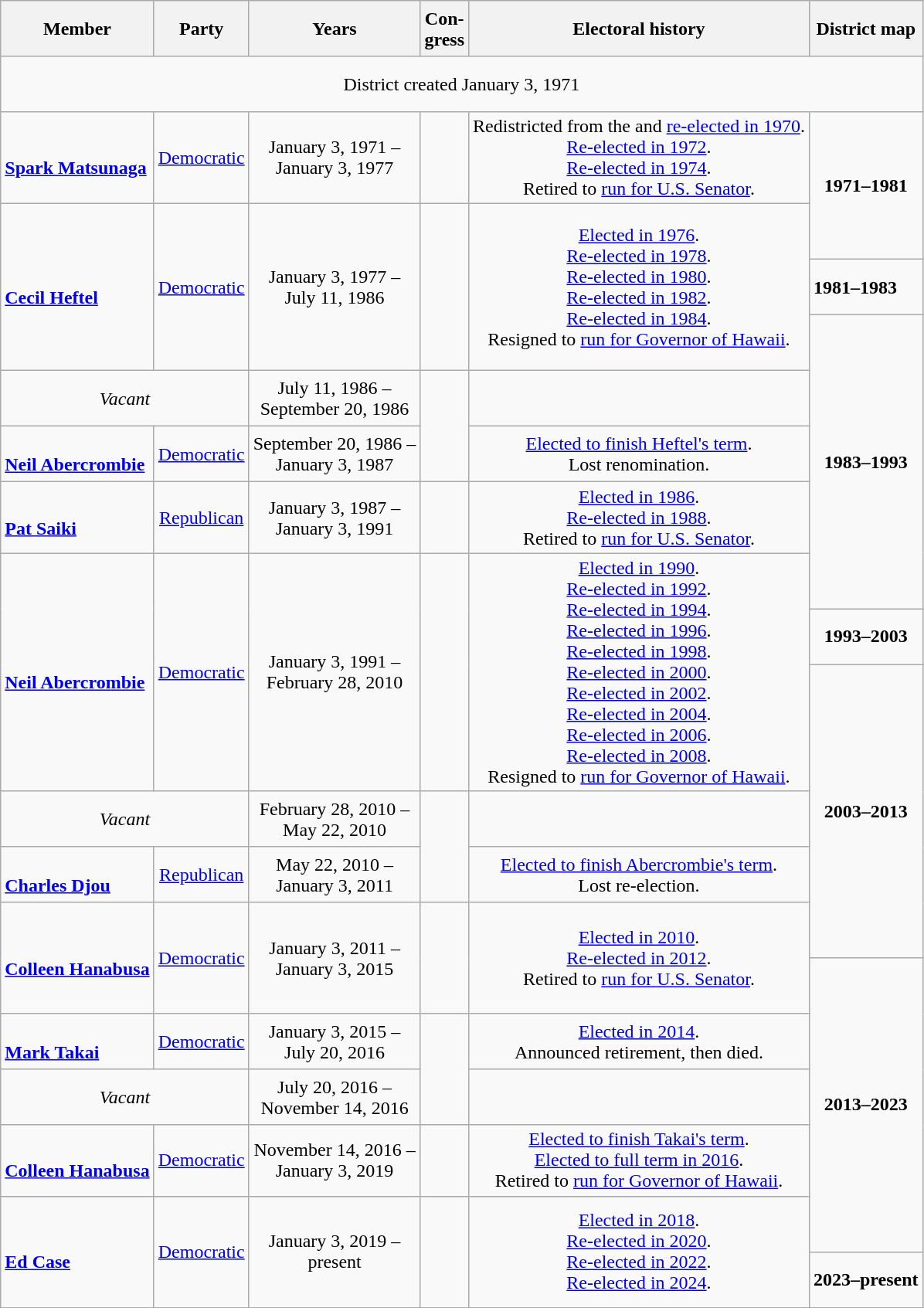<table class=wikitable style="text-align: center">
<tr style="height:3em">
<th>Member</th>
<th>Party</th>
<th>Years</th>
<th>Con-<br>gress</th>
<th>Electoral history</th>
<th>District map</th>
</tr>
<tr style="height:3em">
<td colspan=6>District created January 3, 1971</td>
</tr>
<tr style="height:3em">
<td align=left><br><strong><a href='#'>Spark Matsunaga</a></strong><br></td>
<td><a href='#'>Democratic</a></td>
<td nowrap>January 3, 1971 –<br>January 3, 1977</td>
<td></td>
<td>Redistricted from the  and <a href='#'>re-elected in 1970</a>.<br><a href='#'>Re-elected in 1972</a>.<br><a href='#'>Re-elected in 1974</a>.<br>Retired to <a href='#'>run for U.S. Senator</a>.</td>
<td rowspan=2><strong>1971–1981</strong><br></td>
</tr>
<tr style="height:3em">
<td rowspan=3 align=left><br><strong><a href='#'>Cecil Heftel</a></strong><br></td>
<td rowspan=3 ><a href='#'>Democratic</a></td>
<td rowspan=3 nowrap>January 3, 1977 –<br>July 11, 1986</td>
<td rowspan=3></td>
<td rowspan=3><a href='#'>Elected in 1976</a>.<br><a href='#'>Re-elected in 1978</a>.<br><a href='#'>Re-elected in 1980</a>.<br><a href='#'>Re-elected in 1982</a>.<br><a href='#'>Re-elected in 1984</a>.<br>Resigned to <a href='#'>run for Governor of Hawaii</a>.</td>
</tr>
<tr style="height:3em">
<td align=left><strong>1981–1983</strong><br></td>
</tr>
<tr style="height:3em">
<td rowspan=5><strong>1983–1993</strong><br></td>
</tr>
<tr style="height:3em">
<td colspan=2><em>Vacant</em></td>
<td nowrap>July 11, 1986 –<br>September 20, 1986</td>
<td rowspan=2></td>
</tr>
<tr style="height:3em">
<td align=left><br><strong><a href='#'>Neil Abercrombie</a></strong><br></td>
<td><a href='#'>Democratic</a></td>
<td nowrap>September 20, 1986 –<br>January 3, 1987</td>
<td><a href='#'>Elected to finish Heftel's term</a>.<br>Lost renomination.</td>
</tr>
<tr style="height:3em">
<td align=left><br><strong><a href='#'>Pat Saiki</a></strong><br></td>
<td><a href='#'>Republican</a></td>
<td nowrap>January 3, 1987 –<br>January 3, 1991</td>
<td></td>
<td><a href='#'>Elected in 1986</a>.<br><a href='#'>Re-elected in 1988</a>.<br>Retired to <a href='#'>run for U.S. Senator</a>.</td>
</tr>
<tr style="height:3em">
<td rowspan=3 align=left><br><strong><a href='#'>Neil Abercrombie</a></strong><br></td>
<td rowspan=3 ><a href='#'>Democratic</a></td>
<td rowspan=3 nowrap>January 3, 1991 –<br>February 28, 2010</td>
<td rowspan=3></td>
<td rowspan=3><a href='#'>Elected in 1990</a>.<br><a href='#'>Re-elected in 1992</a>.<br><a href='#'>Re-elected in 1994</a>.<br><a href='#'>Re-elected in 1996</a>.<br><a href='#'>Re-elected in 1998</a>.<br><a href='#'>Re-elected in 2000</a>.<br><a href='#'>Re-elected in 2002</a>.<br><a href='#'>Re-elected in 2004</a>.<br><a href='#'>Re-elected in 2006</a>.<br><a href='#'>Re-elected in 2008</a>.<br>Resigned to <a href='#'>run for Governor of Hawaii</a>.</td>
</tr>
<tr style="height:3em">
<td><strong>1993–2003</strong><br></td>
</tr>
<tr style="height:3em">
<td rowspan=4><strong>2003–2013</strong><br></td>
</tr>
<tr style="height:3em">
<td colspan=2><em>Vacant</em></td>
<td nowrap>February 28, 2010 –<br>May 22, 2010</td>
<td rowspan=2></td>
</tr>
<tr style="height:3em">
<td align=left><br><strong><a href='#'>Charles Djou</a></strong><br></td>
<td><a href='#'>Republican</a></td>
<td nowrap>May 22, 2010 –<br>January 3, 2011</td>
<td><a href='#'>Elected to finish Abercrombie's term</a>.<br>Lost re-election.</td>
</tr>
<tr style="height:3em">
<td rowspan=2 align=left><br><strong><a href='#'>Colleen Hanabusa</a></strong><br></td>
<td rowspan=2 ><a href='#'>Democratic</a></td>
<td rowspan=2 nowrap>January 3, 2011 –<br>January 3, 2015</td>
<td rowspan=2></td>
<td rowspan=2><a href='#'>Elected in 2010</a>.<br><a href='#'>Re-elected in 2012</a>.<br>Retired to <a href='#'>run for U.S. Senator</a>.</td>
</tr>
<tr style="height:3em">
<td rowspan=5><strong>2013–2023</strong><br></td>
</tr>
<tr style="height:3em">
<td align=left><br><strong><a href='#'>Mark Takai</a></strong><br></td>
<td><a href='#'>Democratic</a></td>
<td nowrap>January 3, 2015 –<br>July 20, 2016</td>
<td rowspan=2></td>
<td><a href='#'>Elected in 2014</a>.<br>Announced retirement, then died.</td>
</tr>
<tr style="height:3em">
<td colspan=2><em>Vacant</em></td>
<td nowrap>July 20, 2016 –<br>November 14, 2016</td>
</tr>
<tr style="height:3em">
<td align=left><br><strong><a href='#'>Colleen Hanabusa</a></strong><br></td>
<td><a href='#'>Democratic</a></td>
<td nowrap>November 14, 2016 –<br>January 3, 2019</td>
<td></td>
<td><a href='#'>Elected to finish Takai's term</a>.<br><a href='#'>Elected to full term in 2016</a>.<br>Retired to <a href='#'>run for Governor of Hawaii</a>.</td>
</tr>
<tr style="height:3em">
<td rowspan=2 align=left><br><strong><a href='#'>Ed Case</a></strong><br></td>
<td rowspan=2 ><a href='#'>Democratic</a></td>
<td rowspan=2 nowrap>January 3, 2019 –<br>present</td>
<td rowspan=2></td>
<td rowspan=2><a href='#'>Elected in 2018</a>.<br><a href='#'>Re-elected in 2020</a>.<br><a href='#'>Re-elected in 2022</a>.<br><a href='#'>Re-elected in 2024</a>.</td>
</tr>
<tr style="height:3em">
<td><strong>2023–present</strong><br></td>
</tr>
</table>
